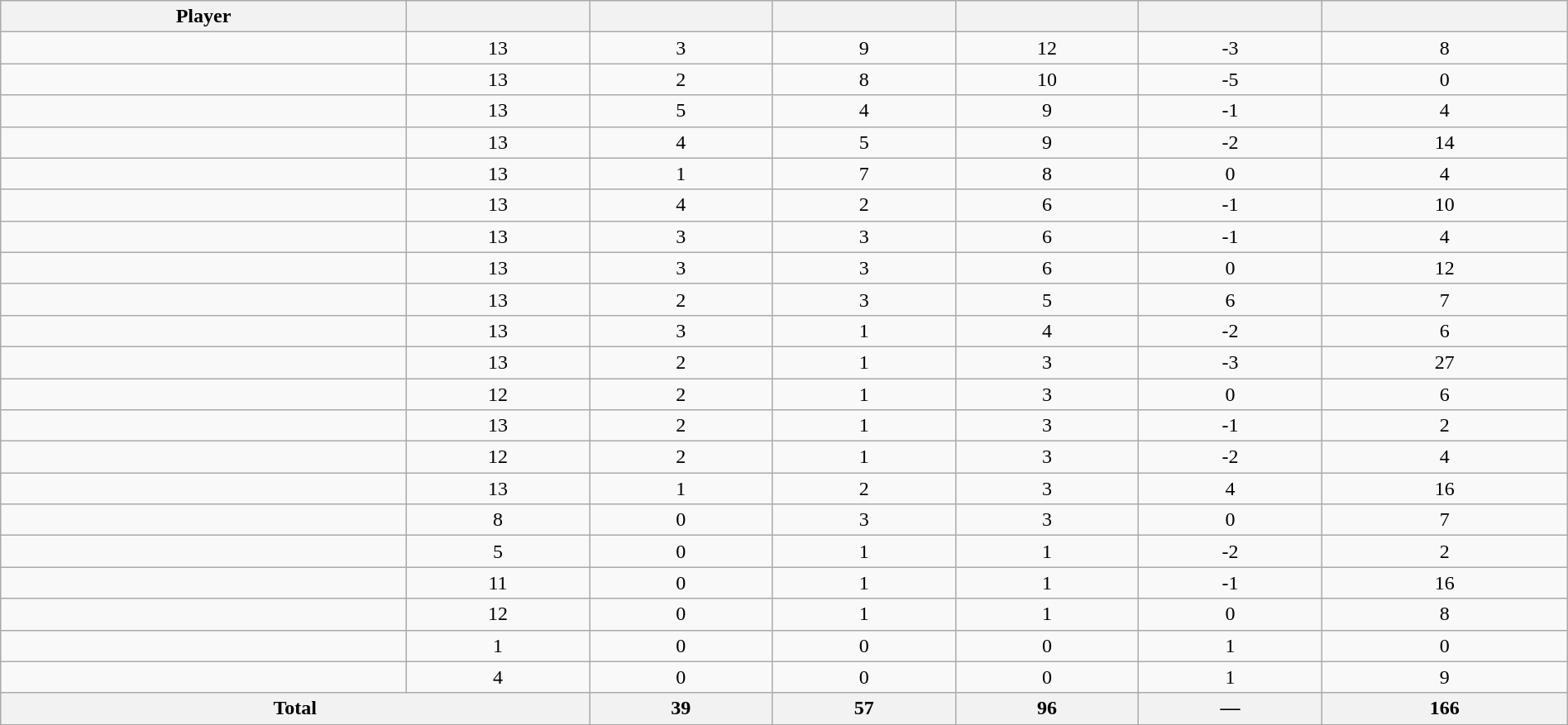<table class="wikitable sortable" style="width:100%;">
<tr align=center>
<th>Player</th>
<th></th>
<th></th>
<th></th>
<th></th>
<th data-sort-type="number"></th>
<th></th>
</tr>
<tr align=center>
<td></td>
<td>13</td>
<td>3</td>
<td>9</td>
<td>12</td>
<td>-3</td>
<td>8</td>
</tr>
<tr align=center>
<td></td>
<td>13</td>
<td>2</td>
<td>8</td>
<td>10</td>
<td>-5</td>
<td>0</td>
</tr>
<tr align=center>
<td></td>
<td>13</td>
<td>5</td>
<td>4</td>
<td>9</td>
<td>-1</td>
<td>4</td>
</tr>
<tr align=center>
<td></td>
<td>13</td>
<td>4</td>
<td>5</td>
<td>9</td>
<td>-2</td>
<td>14</td>
</tr>
<tr align=center>
<td></td>
<td>13</td>
<td>1</td>
<td>7</td>
<td>8</td>
<td>0</td>
<td>4</td>
</tr>
<tr align=center>
<td></td>
<td>13</td>
<td>4</td>
<td>2</td>
<td>6</td>
<td>-1</td>
<td>10</td>
</tr>
<tr align=center>
<td></td>
<td>13</td>
<td>3</td>
<td>3</td>
<td>6</td>
<td>-1</td>
<td>4</td>
</tr>
<tr align=center>
<td></td>
<td>13</td>
<td>3</td>
<td>3</td>
<td>6</td>
<td>0</td>
<td>12</td>
</tr>
<tr align=center>
<td></td>
<td>13</td>
<td>2</td>
<td>3</td>
<td>5</td>
<td>6</td>
<td>7</td>
</tr>
<tr align=center>
<td></td>
<td>13</td>
<td>3</td>
<td>1</td>
<td>4</td>
<td>-2</td>
<td>6</td>
</tr>
<tr align=center>
<td></td>
<td>13</td>
<td>2</td>
<td>1</td>
<td>3</td>
<td>-3</td>
<td>27</td>
</tr>
<tr align=center>
<td></td>
<td>12</td>
<td>2</td>
<td>1</td>
<td>3</td>
<td>0</td>
<td>6</td>
</tr>
<tr align=center>
<td></td>
<td>13</td>
<td>2</td>
<td>1</td>
<td>3</td>
<td>-1</td>
<td>2</td>
</tr>
<tr align=center>
<td></td>
<td>12</td>
<td>2</td>
<td>1</td>
<td>3</td>
<td>-2</td>
<td>4</td>
</tr>
<tr align=center>
<td></td>
<td>13</td>
<td>1</td>
<td>2</td>
<td>3</td>
<td>4</td>
<td>16</td>
</tr>
<tr align=center>
<td></td>
<td>8</td>
<td>0</td>
<td>3</td>
<td>3</td>
<td>0</td>
<td>7</td>
</tr>
<tr align=center>
<td></td>
<td>5</td>
<td>0</td>
<td>1</td>
<td>1</td>
<td>-2</td>
<td>2</td>
</tr>
<tr align=center>
<td></td>
<td>11</td>
<td>0</td>
<td>1</td>
<td>1</td>
<td>-1</td>
<td>16</td>
</tr>
<tr align=center>
<td></td>
<td>12</td>
<td>0</td>
<td>1</td>
<td>1</td>
<td>0</td>
<td>8</td>
</tr>
<tr align=center>
<td></td>
<td>1</td>
<td>0</td>
<td>0</td>
<td>0</td>
<td>1</td>
<td>0</td>
</tr>
<tr align=center>
<td></td>
<td>4</td>
<td>0</td>
<td>0</td>
<td>0</td>
<td>1</td>
<td>9</td>
</tr>
<tr class="sortbotom">
<th colspan=2>Total</th>
<th>39</th>
<th>57</th>
<th>96</th>
<th>—</th>
<th>166</th>
</tr>
</table>
